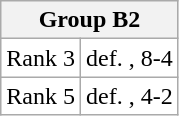<table class="wikitable">
<tr>
<th colspan=2>Group B2</th>
</tr>
<tr bgcolor="#ffffff">
<td>Rank 3</td>
<td> def. , 8-4</td>
</tr>
<tr bgcolor="#ffffff">
<td>Rank 5</td>
<td> def. , 4-2</td>
</tr>
</table>
